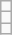<table class="wikitable">
<tr>
<td></td>
</tr>
<tr>
<td></td>
</tr>
<tr>
<td></td>
</tr>
</table>
